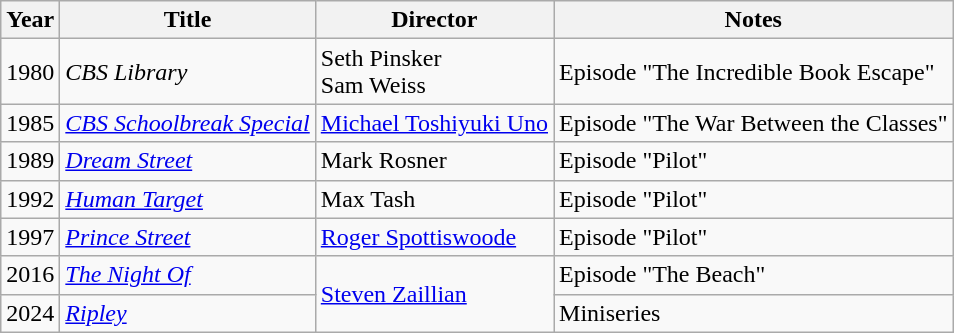<table class="wikitable">
<tr>
<th>Year</th>
<th>Title</th>
<th>Director</th>
<th>Notes</th>
</tr>
<tr>
<td>1980</td>
<td><em>CBS Library</em></td>
<td>Seth Pinsker<br>Sam Weiss</td>
<td>Episode "The Incredible Book Escape"</td>
</tr>
<tr>
<td>1985</td>
<td><em><a href='#'>CBS Schoolbreak Special</a></em></td>
<td><a href='#'>Michael Toshiyuki Uno</a></td>
<td>Episode "The War Between the Classes"</td>
</tr>
<tr>
<td>1989</td>
<td><em><a href='#'>Dream Street</a></em></td>
<td>Mark Rosner</td>
<td>Episode "Pilot"</td>
</tr>
<tr>
<td>1992</td>
<td><em><a href='#'>Human Target</a></em></td>
<td>Max Tash</td>
<td>Episode "Pilot"</td>
</tr>
<tr>
<td>1997</td>
<td><em><a href='#'>Prince Street</a></em></td>
<td><a href='#'>Roger Spottiswoode</a></td>
<td>Episode "Pilot"</td>
</tr>
<tr>
<td>2016</td>
<td><em><a href='#'>The Night Of</a></em></td>
<td rowspan=2><a href='#'>Steven Zaillian</a></td>
<td>Episode "The Beach"</td>
</tr>
<tr>
<td>2024</td>
<td><em><a href='#'>Ripley</a></em></td>
<td>Miniseries</td>
</tr>
</table>
